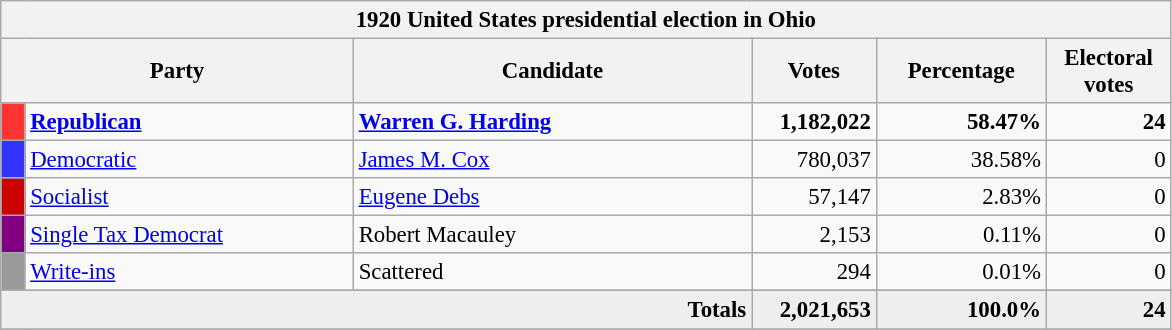<table class="wikitable" style="font-size: 95%;">
<tr>
<th colspan="6">1920 United States presidential election in Ohio</th>
</tr>
<tr>
<th colspan="2" style="width: 15em">Party</th>
<th style="width: 17em">Candidate</th>
<th style="width: 5em">Votes</th>
<th style="width: 7em">Percentage</th>
<th style="width: 5em">Electoral votes</th>
</tr>
<tr>
<th style="background-color:#FF3333; width: 3px"></th>
<td style="width: 130px"><strong><a href='#'>Republican</a></strong></td>
<td><strong><a href='#'>Warren G. Harding</a></strong></td>
<td align="right"><strong>1,182,022</strong></td>
<td align="right"><strong>58.47%</strong></td>
<td align="right"><strong>24</strong></td>
</tr>
<tr>
<th style="background-color:#3333FF; width: 3px"></th>
<td style="width: 130px"><a href='#'>Democratic</a></td>
<td><a href='#'>James M. Cox</a></td>
<td align="right">780,037</td>
<td align="right">38.58%</td>
<td align="right">0</td>
</tr>
<tr>
<th style="background-color:#c00; width: 3px"></th>
<td style="width: 130px"><a href='#'>Socialist</a></td>
<td><a href='#'>Eugene Debs</a></td>
<td align="right">57,147</td>
<td align="right">2.83%</td>
<td align="right">0</td>
</tr>
<tr>
<th style="background-color:#800080; width: 3px"></th>
<td style="width: 130px"><a href='#'>Single Tax Democrat</a></td>
<td>Robert Macauley</td>
<td align="right">2,153</td>
<td align="right">0.11%</td>
<td align="right">0</td>
</tr>
<tr>
<th style="background-color:#999; width: 3px"></th>
<td style="width: 130px"><a href='#'>Write-ins</a></td>
<td>Scattered</td>
<td align="right">294</td>
<td align="right">0.01%</td>
<td align="right">0</td>
</tr>
<tr>
</tr>
<tr bgcolor="#EEEEEE">
<td colspan="3" align="right"><strong>Totals</strong></td>
<td align="right"><strong>2,021,653</strong></td>
<td align="right"><strong>100.0%</strong></td>
<td align="right"><strong>24</strong></td>
</tr>
<tr>
</tr>
</table>
